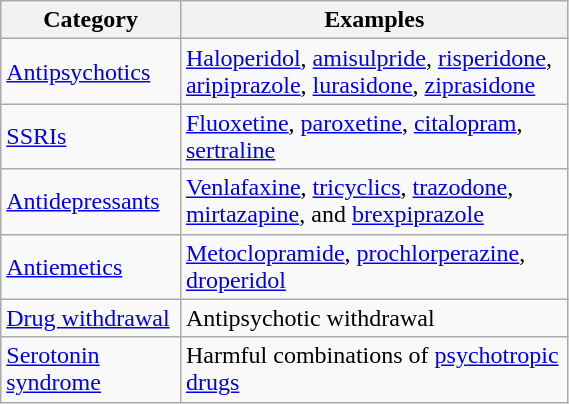<table class="wikitable floatright" style="width: 30%">
<tr>
<th>Category</th>
<th>Examples</th>
</tr>
<tr>
<td><a href='#'>Antipsychotics</a></td>
<td><a href='#'>Haloperidol</a>, <a href='#'>amisulpride</a>, <a href='#'>risperidone</a>, <a href='#'>aripiprazole</a>, <a href='#'>lurasidone</a>, <a href='#'>ziprasidone</a></td>
</tr>
<tr>
<td><a href='#'>SSRIs</a></td>
<td><a href='#'>Fluoxetine</a>, <a href='#'>paroxetine</a>, <a href='#'>citalopram</a>, <a href='#'>sertraline</a></td>
</tr>
<tr>
<td><a href='#'>Antidepressants</a></td>
<td><a href='#'>Venlafaxine</a>, <a href='#'>tricyclics</a>, <a href='#'>trazodone</a>, <a href='#'>mirtazapine</a>,  and <a href='#'>brexpiprazole</a></td>
</tr>
<tr>
<td><a href='#'>Antiemetics</a></td>
<td><a href='#'>Metoclopramide</a>, <a href='#'>prochlorperazine</a>, <a href='#'>droperidol</a></td>
</tr>
<tr>
<td><a href='#'>Drug withdrawal</a></td>
<td>Antipsychotic withdrawal</td>
</tr>
<tr>
<td><a href='#'>Serotonin syndrome</a></td>
<td>Harmful combinations of <a href='#'>psychotropic drugs</a></td>
</tr>
</table>
